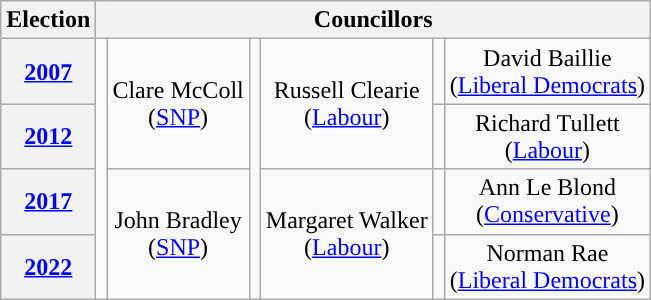<table class="wikitable" style="text-align:center">
<tr>
<th>Election</th>
<th colspan=8>Councillors</th>
</tr>
<tr>
<th><a href='#'>2007</a></th>
<td rowspan=4; style="background-color: "></td>
<td rowspan=2>Clare McColl<br>(<a href='#'>SNP</a>)</td>
<td rowspan=4; style="background-color: "></td>
<td rowspan=2>Russell Clearie<br>(<a href='#'>Labour</a>)</td>
<td rowspan=1; style="background-color: "></td>
<td rowspan=1>David Baillie<br>(<a href='#'>Liberal Democrats</a>)</td>
</tr>
<tr>
<th><a href='#'>2012</a></th>
<td rowspan=1; style="background-color: "></td>
<td rowspan=1>Richard Tullett<br>(<a href='#'>Labour</a>)</td>
</tr>
<tr>
<th><a href='#'>2017</a></th>
<td rowspan=2>John Bradley<br>(<a href='#'>SNP</a>)</td>
<td rowspan=2>Margaret Walker<br>(<a href='#'>Labour</a>)</td>
<td rowspan=1; style="background-color: "></td>
<td rowspan=1>Ann Le Blond<br>(<a href='#'>Conservative</a>)</td>
</tr>
<tr>
<th><a href='#'>2022</a></th>
<td rowspan=1; style="background-color: "></td>
<td rowspan=1>Norman Rae<br>(<a href='#'>Liberal Democrats</a>)</td>
</tr>
</table>
